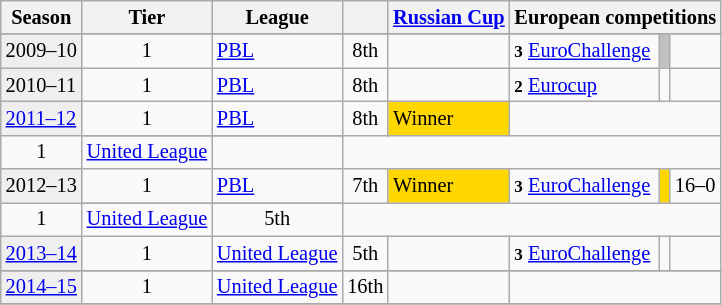<table class="wikitable" style="font-size:85%">
<tr bgcolor=>
<th>Season</th>
<th>Tier</th>
<th>League</th>
<th></th>
<th><a href='#'>Russian Cup</a></th>
<th colspan=3>European competitions</th>
</tr>
<tr>
</tr>
<tr>
<td style="background:#efefef;">2009–10</td>
<td align="center">1</td>
<td><a href='#'>PBL</a></td>
<td style="background: " align="center">8th</td>
<td></td>
<td><small><strong>3</strong></small> <a href='#'>EuroChallenge</a></td>
<td style="background:silver"></td>
<td></td>
</tr>
<tr>
<td style="background:#efefef;">2010–11</td>
<td align="center">1</td>
<td><a href='#'>PBL</a></td>
<td style="background: " align="center">8th</td>
<td></td>
<td><small><strong>2</strong></small> <a href='#'>Eurocup</a></td>
<td></td>
<td></td>
</tr>
<tr>
<td rowspan=2  style="background:#efefef;"><a href='#'>2011–12</a></td>
<td align="center">1</td>
<td><a href='#'>PBL</a></td>
<td style="background: " align="center">8th</td>
<td rowspan=2  style="background:gold">Winner</td>
<td rowspan=2 colspan=3></td>
</tr>
<tr>
</tr>
<tr>
<td align=center>1</td>
<td><a href='#'>United League</a></td>
<td align=center></td>
</tr>
<tr>
<td rowspan=2 style="background:#efefef;">2012–13</td>
<td align="center">1</td>
<td><a href='#'>PBL</a></td>
<td style="background: " align="center">7th</td>
<td rowspan=2 style="background:gold">Winner</td>
<td rowspan=2><small><strong>3</strong></small> <a href='#'>EuroChallenge</a></td>
<td rowspan=2 bgcolor=gold></td>
<td rowspan=2 style="text-align:center;">16–0</td>
</tr>
<tr>
</tr>
<tr>
<td align=center>1</td>
<td><a href='#'>United League</a></td>
<td align=center>5th</td>
</tr>
<tr>
<td style="background:#efefef;"><a href='#'>2013–14</a></td>
<td align="center">1</td>
<td><a href='#'>United League</a></td>
<td align=center>5th</td>
<td></td>
<td><small><strong>3</strong></small> <a href='#'>EuroChallenge</a></td>
<td></td>
<td></td>
</tr>
<tr>
</tr>
<tr>
<td style="background:#efefef;"><a href='#'>2014–15</a></td>
<td align="center">1</td>
<td><a href='#'>United League</a></td>
<td align=center>16th</td>
<td></td>
<td colspan=3></td>
</tr>
<tr>
</tr>
</table>
